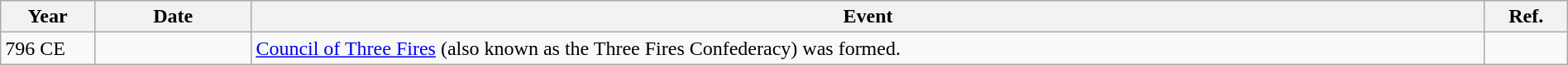<table class="wikitable" width="100%">
<tr>
<th style="width:6%">Year</th>
<th style="width:10%">Date</th>
<th>Event</th>
<th>Ref.</th>
</tr>
<tr>
<td>796 CE</td>
<td></td>
<td><a href='#'>Council of Three Fires</a> (also known as the Three Fires Confederacy) was formed.</td>
<td></td>
</tr>
</table>
